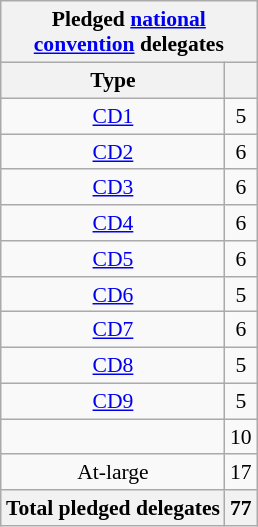<table class="wikitable sortable" style="font-size:90%;text-align:center;float:right;padding:5px;">
<tr>
<th colspan="2">Pledged <a href='#'>national<br>convention</a> delegates</th>
</tr>
<tr>
<th>Type</th>
<th></th>
</tr>
<tr>
<td><a href='#'>CD1</a></td>
<td>5</td>
</tr>
<tr>
<td><a href='#'>CD2</a></td>
<td>6</td>
</tr>
<tr>
<td><a href='#'>CD3</a></td>
<td>6</td>
</tr>
<tr>
<td><a href='#'>CD4</a></td>
<td>6</td>
</tr>
<tr>
<td><a href='#'>CD5</a></td>
<td>6</td>
</tr>
<tr>
<td><a href='#'>CD6</a></td>
<td>5</td>
</tr>
<tr>
<td><a href='#'>CD7</a></td>
<td>6</td>
</tr>
<tr>
<td><a href='#'>CD8</a></td>
<td>5</td>
</tr>
<tr>
<td><a href='#'>CD9</a></td>
<td>5</td>
</tr>
<tr>
<td></td>
<td>10</td>
</tr>
<tr>
<td>At-large</td>
<td>17</td>
</tr>
<tr>
<th>Total pledged delegates</th>
<th>77</th>
</tr>
</table>
